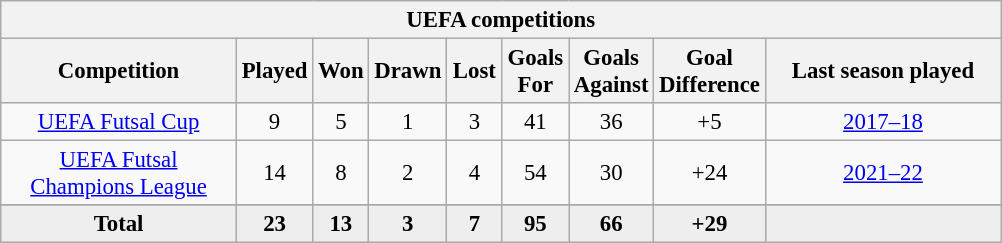<table class="wikitable" style="font-size:95%; text-align: center;">
<tr>
<th colspan="9">UEFA competitions</th>
</tr>
<tr>
<th width="150">Competition</th>
<th width="30">Played</th>
<th width="30">Won</th>
<th width="30">Drawn</th>
<th width="30">Lost</th>
<th width="30">Goals For</th>
<th width="30">Goals Against</th>
<th width="30">Goal Difference</th>
<th width="150">Last season played</th>
</tr>
<tr>
<td><a href='#'>UEFA Futsal Cup</a></td>
<td>9</td>
<td>5</td>
<td>1</td>
<td>3</td>
<td>41</td>
<td>36</td>
<td>+5</td>
<td><a href='#'>2017–18</a></td>
</tr>
<tr>
<td><a href='#'>UEFA Futsal<br>Champions League</a></td>
<td>14</td>
<td>8</td>
<td>2</td>
<td>4</td>
<td>54</td>
<td>30</td>
<td>+24</td>
<td><a href='#'>2021–22</a></td>
</tr>
<tr>
</tr>
<tr bgcolor=#EEEEEE>
<td><strong>Total</strong></td>
<td><strong>23</strong></td>
<td><strong>13</strong></td>
<td><strong>3</strong></td>
<td><strong>7</strong></td>
<td><strong>95</strong></td>
<td><strong>66</strong></td>
<td><strong>+29</strong></td>
<td></td>
</tr>
</table>
